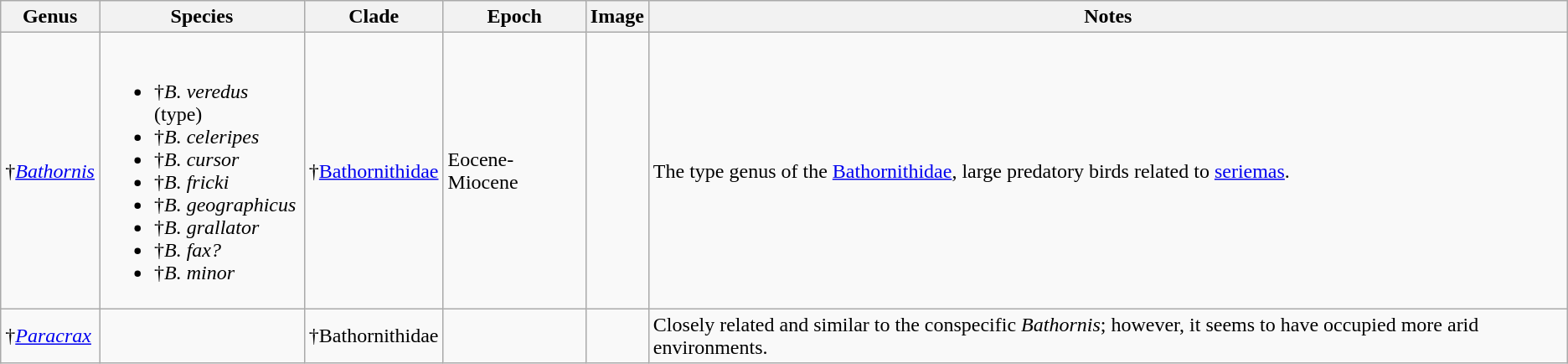<table class="wikitable sortable">
<tr>
<th>Genus</th>
<th>Species</th>
<th>Clade</th>
<th>Epoch</th>
<th>Image</th>
<th>Notes</th>
</tr>
<tr>
<td>†<em><a href='#'>Bathornis</a></em></td>
<td><br><ul><li>†<em>B. veredus</em> (type)</li><li>†<em>B. celeripes</em></li><li>†<em>B. cursor</em></li><li>†<em>B. fricki</em></li><li>†<em>B. geographicus</em></li><li>†<em>B. grallator</em></li><li>†<em>B. fax?</em></li><li>†<em>B. minor</em></li></ul></td>
<td>†<a href='#'>Bathornithidae</a></td>
<td>Eocene-Miocene</td>
<td></td>
<td>The type genus of the <a href='#'>Bathornithidae</a>, large predatory birds related to <a href='#'>seriemas</a>.</td>
</tr>
<tr>
<td>†<em><a href='#'>Paracrax</a></em></td>
<td></td>
<td>†Bathornithidae</td>
<td></td>
<td></td>
<td>Closely related and similar to the conspecific <em>Bathornis</em>; however, it seems to have occupied more arid environments.</td>
</tr>
</table>
